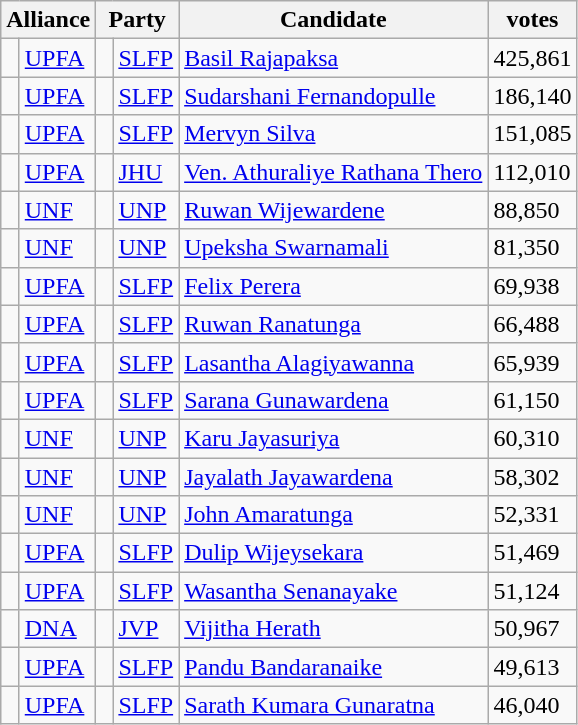<table class="wikitable sortable mw-collapsible">
<tr>
<th colspan="2">Alliance</th>
<th colspan="2">Party</th>
<th>Candidate</th>
<th>votes</th>
</tr>
<tr>
<td bgcolor=> </td>
<td align=left><a href='#'>UPFA</a></td>
<td bgcolor=> </td>
<td align=left><a href='#'>SLFP</a></td>
<td><a href='#'>Basil Rajapaksa</a></td>
<td>425,861</td>
</tr>
<tr>
<td bgcolor=> </td>
<td align=left><a href='#'>UPFA</a></td>
<td bgcolor=> </td>
<td align=left><a href='#'>SLFP</a></td>
<td><a href='#'>Sudarshani Fernandopulle</a></td>
<td>186,140</td>
</tr>
<tr>
<td bgcolor=> </td>
<td align=left><a href='#'>UPFA</a></td>
<td bgcolor=> </td>
<td align=left><a href='#'>SLFP</a></td>
<td><a href='#'>Mervyn Silva</a></td>
<td>151,085</td>
</tr>
<tr>
<td bgcolor=> </td>
<td align=left><a href='#'>UPFA</a></td>
<td bgcolor=> </td>
<td align=left><a href='#'>JHU</a></td>
<td><a href='#'>Ven. Athuraliye Rathana Thero</a></td>
<td>112,010</td>
</tr>
<tr>
<td bgcolor=> </td>
<td align=left><a href='#'>UNF</a></td>
<td bgcolor=> </td>
<td align=left><a href='#'>UNP</a></td>
<td><a href='#'>Ruwan Wijewardene</a></td>
<td>88,850</td>
</tr>
<tr>
<td bgcolor=> </td>
<td align=left><a href='#'>UNF</a></td>
<td bgcolor=> </td>
<td align=left><a href='#'>UNP</a></td>
<td><a href='#'>Upeksha Swarnamali</a></td>
<td>81,350</td>
</tr>
<tr>
<td bgcolor=> </td>
<td align=left><a href='#'>UPFA</a></td>
<td bgcolor=> </td>
<td align=left><a href='#'>SLFP</a></td>
<td><a href='#'>Felix Perera</a></td>
<td>69,938</td>
</tr>
<tr>
<td bgcolor=> </td>
<td align=left><a href='#'>UPFA</a></td>
<td bgcolor=> </td>
<td align=left><a href='#'>SLFP</a></td>
<td><a href='#'>Ruwan Ranatunga</a></td>
<td>66,488</td>
</tr>
<tr>
<td bgcolor=> </td>
<td align=left><a href='#'>UPFA</a></td>
<td bgcolor=> </td>
<td align=left><a href='#'>SLFP</a></td>
<td><a href='#'>Lasantha Alagiyawanna</a></td>
<td>65,939</td>
</tr>
<tr>
<td bgcolor=> </td>
<td align=left><a href='#'>UPFA</a></td>
<td bgcolor=> </td>
<td align=left><a href='#'>SLFP</a></td>
<td><a href='#'>Sarana Gunawardena</a></td>
<td>61,150</td>
</tr>
<tr>
<td bgcolor=> </td>
<td align=left><a href='#'>UNF</a></td>
<td bgcolor=> </td>
<td align=left><a href='#'>UNP</a></td>
<td><a href='#'>Karu Jayasuriya</a></td>
<td>60,310</td>
</tr>
<tr>
<td bgcolor=> </td>
<td align=left><a href='#'>UNF</a></td>
<td bgcolor=> </td>
<td align=left><a href='#'>UNP</a></td>
<td><a href='#'>Jayalath Jayawardena</a></td>
<td>58,302</td>
</tr>
<tr>
<td bgcolor=> </td>
<td align=left><a href='#'>UNF</a></td>
<td bgcolor=> </td>
<td align=left><a href='#'>UNP</a></td>
<td><a href='#'>John Amaratunga</a></td>
<td>52,331</td>
</tr>
<tr>
<td bgcolor=> </td>
<td align=left><a href='#'>UPFA</a></td>
<td bgcolor=> </td>
<td align=left><a href='#'>SLFP</a></td>
<td><a href='#'>Dulip Wijeysekara</a></td>
<td>51,469</td>
</tr>
<tr>
<td bgcolor=> </td>
<td align=left><a href='#'>UPFA</a></td>
<td bgcolor=> </td>
<td align=left><a href='#'>SLFP</a></td>
<td><a href='#'>Wasantha Senanayake</a></td>
<td>51,124</td>
</tr>
<tr>
<td bgcolor=> </td>
<td align=left><a href='#'>DNA</a></td>
<td bgcolor=> </td>
<td align=left><a href='#'>JVP</a></td>
<td><a href='#'>Vijitha Herath</a></td>
<td>50,967</td>
</tr>
<tr>
<td bgcolor=> </td>
<td align=left><a href='#'>UPFA</a></td>
<td bgcolor=> </td>
<td align=left><a href='#'>SLFP</a></td>
<td><a href='#'>Pandu Bandaranaike</a></td>
<td>49,613</td>
</tr>
<tr>
<td bgcolor=> </td>
<td align=left><a href='#'>UPFA</a></td>
<td bgcolor=> </td>
<td align=left><a href='#'>SLFP</a></td>
<td><a href='#'>Sarath Kumara Gunaratna</a></td>
<td>46,040</td>
</tr>
</table>
